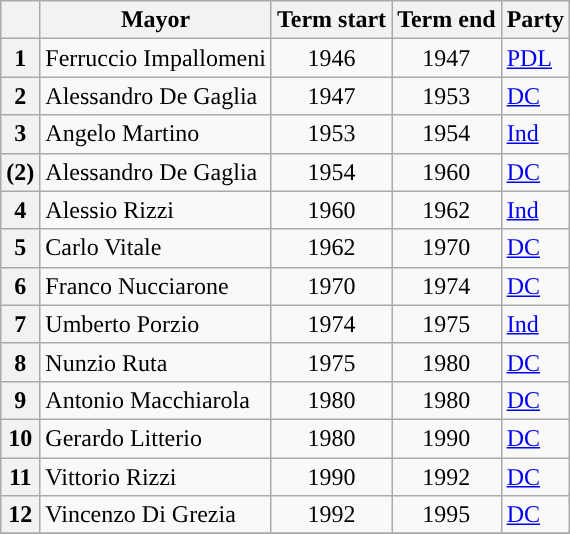<table class="wikitable">
<tr>
<th class=unsortable> </th>
<th>Mayor</th>
<th>Term start</th>
<th>Term end</th>
<th>Party</th>
</tr>
<tr>
<th style="background:">1</th>
<td>Ferruccio Impallomeni</td>
<td align=center>1946</td>
<td align=center>1947</td>
<td><a href='#'>PDL</a></td>
</tr>
<tr>
<th style="background:">2</th>
<td>Alessandro De Gaglia</td>
<td align=center>1947</td>
<td align=center>1953</td>
<td><a href='#'>DC</a></td>
</tr>
<tr>
<th style="background:">3</th>
<td>Angelo Martino</td>
<td align=center>1953</td>
<td align=center>1954</td>
<td><a href='#'>Ind</a></td>
</tr>
<tr>
<th style="background:">(2)</th>
<td>Alessandro De Gaglia</td>
<td align=center>1954</td>
<td align=center>1960</td>
<td><a href='#'>DC</a></td>
</tr>
<tr>
<th style="background:">4</th>
<td>Alessio Rizzi</td>
<td align=center>1960</td>
<td align=center>1962</td>
<td><a href='#'>Ind</a></td>
</tr>
<tr>
<th style="background:">5</th>
<td>Carlo Vitale</td>
<td align=center>1962</td>
<td align=center>1970</td>
<td><a href='#'>DC</a></td>
</tr>
<tr>
<th style="background:">6</th>
<td>Franco Nucciarone</td>
<td align=center>1970</td>
<td align=center>1974</td>
<td><a href='#'>DC</a></td>
</tr>
<tr>
<th style="background:">7</th>
<td>Umberto Porzio</td>
<td align=center>1974</td>
<td align=center>1975</td>
<td><a href='#'>Ind</a></td>
</tr>
<tr>
<th style="background:">8</th>
<td>Nunzio Ruta</td>
<td align=center>1975</td>
<td align=center>1980</td>
<td><a href='#'>DC</a></td>
</tr>
<tr>
<th style="background:">9</th>
<td>Antonio Macchiarola</td>
<td align=center>1980</td>
<td align=center>1980</td>
<td><a href='#'>DC</a></td>
</tr>
<tr>
<th style="background:">10</th>
<td>Gerardo Litterio</td>
<td align=center>1980</td>
<td align=center>1990</td>
<td><a href='#'>DC</a></td>
</tr>
<tr>
<th style="background:">11</th>
<td>Vittorio Rizzi</td>
<td align=center>1990</td>
<td align=center>1992</td>
<td><a href='#'>DC</a></td>
</tr>
<tr>
<th style="background:">12</th>
<td>Vincenzo Di Grezia</td>
<td align=center>1992</td>
<td align=center>1995</td>
<td><a href='#'>DC</a></td>
</tr>
<tr>
</tr>
</table>
